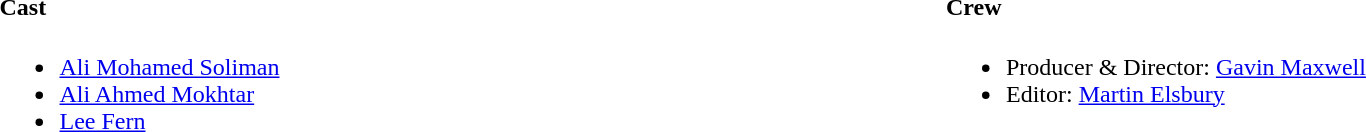<table width="100%" |>
<tr>
<td valign="top" width=50%><br><h4>Cast</h4><ul><li><a href='#'>Ali Mohamed Soliman</a></li><li><a href='#'>Ali Ahmed Mokhtar</a></li><li><a href='#'>Lee Fern</a></li></ul></td>
<td valign="top" width=50%><br><h4>Crew</h4><ul><li>Producer & Director: <a href='#'>Gavin Maxwell</a></li><li>Editor: <a href='#'>Martin Elsbury</a></li></ul></td>
</tr>
</table>
